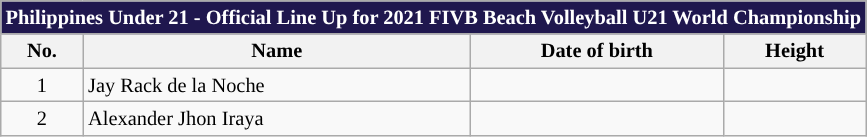<table class="wikitable sortable" style="font-size:85%; text-align:left;">
<tr>
<th colspan=4 style="background:#1F174E; color:#FFFFFF;">Philippines Under 21 - Official Line Up for 2021 FIVB Beach Volleyball U21 World Championship</th>
</tr>
<tr>
<th style= align=center "background:navy; color:white;">No.</th>
<th style= align=center "width:15em; background:navy; color:white;">Name</th>
<th style= align=center "background:navy; color:white;">Date of birth</th>
<th style= align=center "width:10em; background:navy; color:white;">Height</th>
</tr>
<tr align=center>
<td>1</td>
<td align=left>Jay Rack de la Noche</td>
<td align=right></td>
<td></td>
</tr>
<tr align=center>
<td>2</td>
<td align=left>Alexander Jhon Iraya</td>
<td align=right></td>
<td></td>
</tr>
</table>
